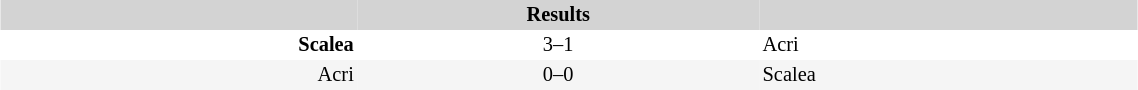<table align=center style="font-size: 85%; border-collapse:collapse" border=0 cellspacing=0 cellpadding=2 width=60%>
<tr bgcolor="D3D3D3">
<th align=right></th>
<th align=center>Results</th>
<th align=left></th>
<th align=center></th>
</tr>
<tr bgcolor=#FFFFFF>
<td align=right><strong>Scalea</strong></td>
<td align=center>3–1</td>
<td>Acri</td>
<td align=center></td>
</tr>
<tr bgcolor=#F5F5F5>
<td align=right>Acri</td>
<td align=center>0–0</td>
<td>Scalea</td>
<td align=center></td>
</tr>
</table>
